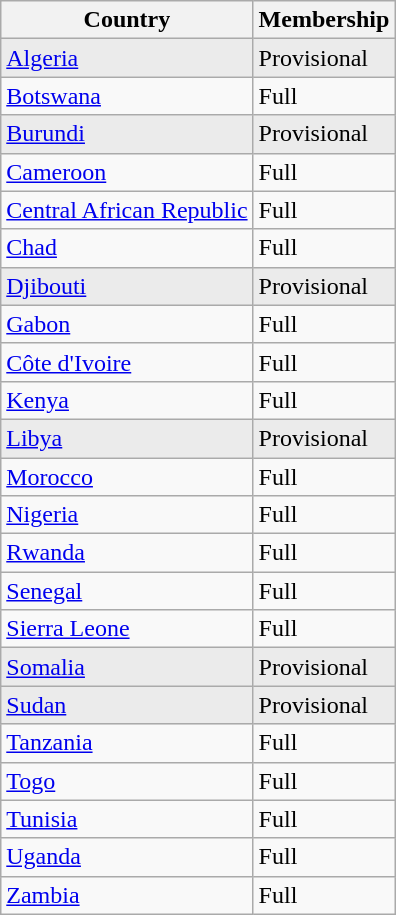<table class="wikitable">
<tr>
<th>Country</th>
<th>Membership</th>
</tr>
<tr>
<td bgcolor="#ebebeb"> <a href='#'>Algeria</a></td>
<td bgcolor="#ebebeb">Provisional</td>
</tr>
<tr>
<td> <a href='#'>Botswana</a></td>
<td>Full</td>
</tr>
<tr>
<td bgcolor="#ebebeb"> <a href='#'>Burundi</a></td>
<td bgcolor="#ebebeb">Provisional</td>
</tr>
<tr>
<td> <a href='#'>Cameroon</a></td>
<td>Full</td>
</tr>
<tr>
<td> <a href='#'>Central African Republic</a></td>
<td>Full</td>
</tr>
<tr>
<td> <a href='#'>Chad</a></td>
<td>Full</td>
</tr>
<tr>
<td bgcolor="#ebebeb"> <a href='#'>Djibouti</a></td>
<td bgcolor="#ebebeb">Provisional</td>
</tr>
<tr>
<td> <a href='#'>Gabon</a></td>
<td>Full</td>
</tr>
<tr>
<td> <a href='#'>Côte d'Ivoire</a></td>
<td>Full</td>
</tr>
<tr>
<td> <a href='#'>Kenya</a></td>
<td>Full</td>
</tr>
<tr>
<td bgcolor="#ebebeb"> <a href='#'>Libya</a></td>
<td bgcolor="#ebebeb">Provisional</td>
</tr>
<tr>
<td> <a href='#'>Morocco</a></td>
<td>Full</td>
</tr>
<tr>
<td> <a href='#'>Nigeria</a></td>
<td>Full</td>
</tr>
<tr>
<td> <a href='#'>Rwanda</a></td>
<td>Full</td>
</tr>
<tr>
<td> <a href='#'>Senegal</a></td>
<td>Full</td>
</tr>
<tr>
<td> <a href='#'>Sierra Leone</a></td>
<td>Full</td>
</tr>
<tr>
<td bgcolor="#ebebeb"> <a href='#'>Somalia</a></td>
<td bgcolor="#ebebeb">Provisional</td>
</tr>
<tr>
<td bgcolor="#ebebeb"> <a href='#'>Sudan</a></td>
<td bgcolor="#ebebeb">Provisional</td>
</tr>
<tr>
<td> <a href='#'>Tanzania</a></td>
<td>Full</td>
</tr>
<tr>
<td> <a href='#'>Togo</a></td>
<td>Full</td>
</tr>
<tr>
<td> <a href='#'>Tunisia</a></td>
<td>Full</td>
</tr>
<tr>
<td> <a href='#'>Uganda</a></td>
<td>Full</td>
</tr>
<tr>
<td> <a href='#'>Zambia</a></td>
<td>Full</td>
</tr>
</table>
